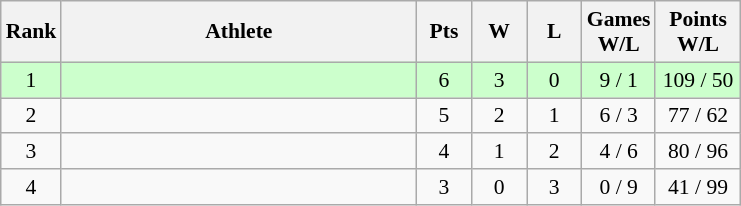<table class="wikitable" style="text-align: center; font-size:90% ">
<tr>
<th width="20">Rank</th>
<th width="230">Athlete</th>
<th width="30">Pts</th>
<th width="30">W</th>
<th width="30">L</th>
<th width="40">Games<br>W/L</th>
<th width="50">Points<br>W/L</th>
</tr>
<tr bgcolor=#ccffcc>
<td>1</td>
<td align=left></td>
<td>6</td>
<td>3</td>
<td>0</td>
<td>9 / 1</td>
<td>109 / 50</td>
</tr>
<tr>
<td>2</td>
<td align=left></td>
<td>5</td>
<td>2</td>
<td>1</td>
<td>6 / 3</td>
<td>77 / 62</td>
</tr>
<tr>
<td>3</td>
<td align=left></td>
<td>4</td>
<td>1</td>
<td>2</td>
<td>4 / 6</td>
<td>80 / 96</td>
</tr>
<tr>
<td>4</td>
<td align=left></td>
<td>3</td>
<td>0</td>
<td>3</td>
<td>0 / 9</td>
<td>41 / 99</td>
</tr>
</table>
